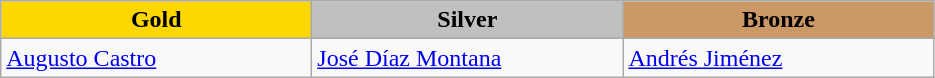<table class="wikitable" style="text-align:left">
<tr align="center">
<td width=200 bgcolor=gold><strong>Gold</strong></td>
<td width=200 bgcolor=silver><strong>Silver</strong></td>
<td width=200 bgcolor=CC9966><strong>Bronze</strong></td>
</tr>
<tr>
<td><a href='#'>Augusto Castro</a><br><em></em></td>
<td><a href='#'>José Díaz Montana</a><br><em></em></td>
<td><a href='#'>Andrés Jiménez</a><br><em></em></td>
</tr>
</table>
